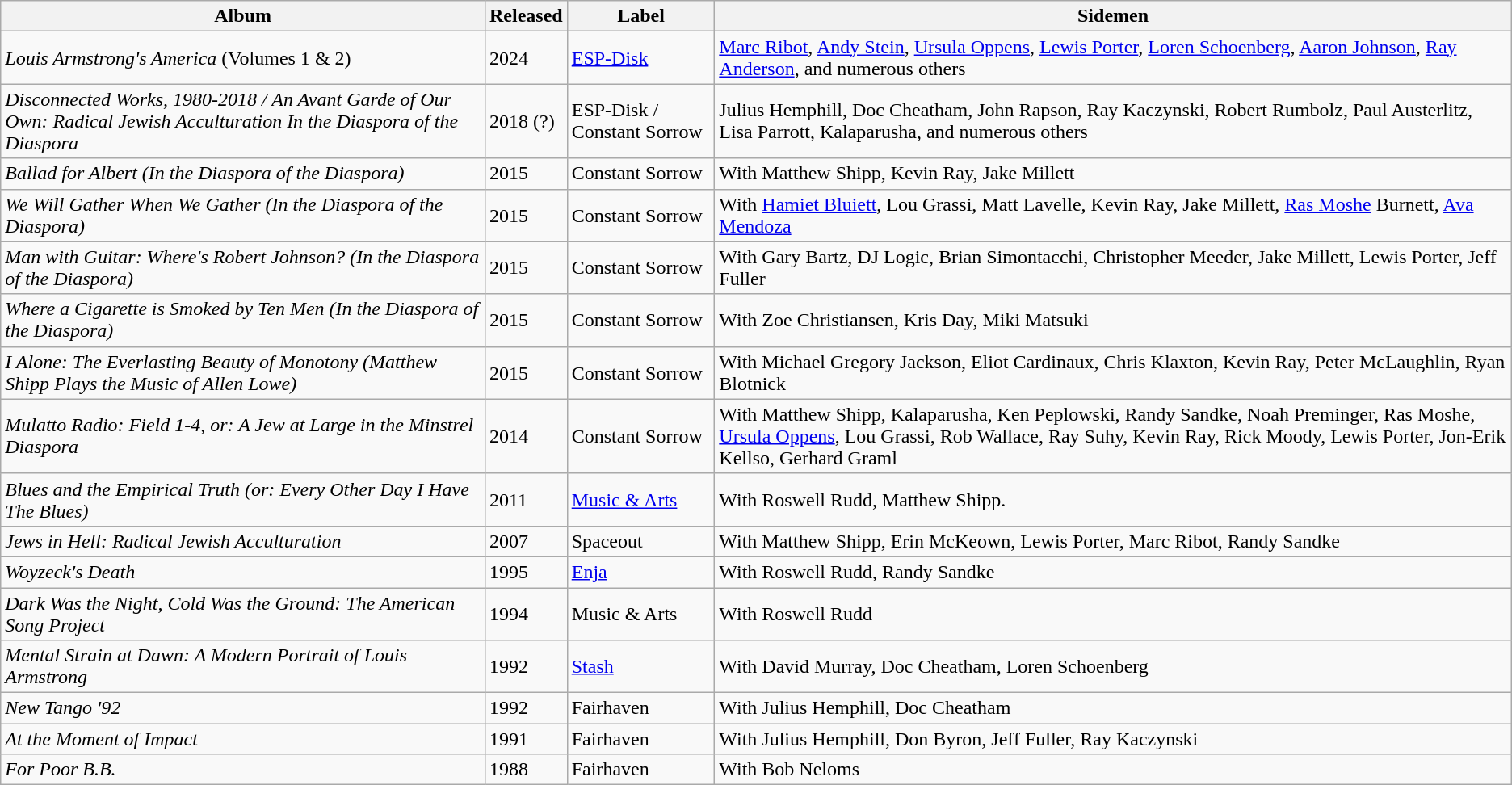<table class="wikitable">
<tr>
<th>Album</th>
<th>Released</th>
<th>Label</th>
<th>Sidemen</th>
</tr>
<tr>
<td><em>Louis Armstrong's America</em> (Volumes 1 & 2)</td>
<td>2024</td>
<td><a href='#'>ESP-Disk</a></td>
<td><a href='#'>Marc Ribot</a>, <a href='#'>Andy Stein</a>, <a href='#'>Ursula Oppens</a>, <a href='#'>Lewis Porter</a>, <a href='#'>Loren Schoenberg</a>, <a href='#'>Aaron Johnson</a>, <a href='#'>Ray Anderson</a>, and numerous others</td>
</tr>
<tr>
<td><em>Disconnected Works, 1980-2018 / An Avant Garde of Our Own: Radical Jewish Acculturation In the Diaspora of the Diaspora</em></td>
<td>2018 (?)</td>
<td>ESP-Disk / Constant Sorrow</td>
<td>Julius Hemphill, Doc Cheatham, John Rapson, Ray Kaczynski, Robert Rumbolz, Paul Austerlitz, Lisa Parrott, Kalaparusha, and numerous others</td>
</tr>
<tr>
<td><em>Ballad for Albert (In the Diaspora of the Diaspora)</em></td>
<td>2015</td>
<td>Constant Sorrow</td>
<td>With Matthew Shipp, Kevin Ray, Jake Millett</td>
</tr>
<tr>
<td><em>We Will Gather When We Gather (In the Diaspora of the Diaspora)</em></td>
<td>2015</td>
<td>Constant Sorrow</td>
<td>With <a href='#'>Hamiet Bluiett</a>, Lou Grassi, Matt Lavelle, Kevin Ray, Jake Millett, <a href='#'>Ras Moshe</a> Burnett, <a href='#'>Ava Mendoza</a></td>
</tr>
<tr>
<td><em>Man with Guitar: Where's Robert Johnson? (In the Diaspora of the Diaspora)</em></td>
<td>2015</td>
<td>Constant Sorrow</td>
<td>With Gary Bartz, DJ Logic, Brian Simontacchi, Christopher Meeder, Jake Millett, Lewis Porter, Jeff Fuller</td>
</tr>
<tr>
<td><em>Where a Cigarette is Smoked by Ten Men (In the Diaspora of the Diaspora)</em></td>
<td>2015</td>
<td>Constant Sorrow</td>
<td>With Zoe Christiansen, Kris Day, Miki Matsuki</td>
</tr>
<tr>
<td><em>I Alone: The Everlasting Beauty of Monotony (Matthew Shipp Plays the Music of Allen Lowe)</em></td>
<td>2015</td>
<td>Constant Sorrow</td>
<td>With Michael Gregory Jackson, Eliot Cardinaux, Chris Klaxton, Kevin Ray, Peter McLaughlin, Ryan Blotnick</td>
</tr>
<tr>
<td><em>Mulatto Radio: Field 1-4, or: A Jew at Large in the Minstrel Diaspora</em></td>
<td>2014</td>
<td>Constant Sorrow</td>
<td>With Matthew Shipp, Kalaparusha, Ken Peplowski, Randy Sandke, Noah Preminger, Ras Moshe, <a href='#'>Ursula Oppens</a>, Lou Grassi, Rob Wallace, Ray Suhy, Kevin Ray, Rick Moody, Lewis Porter, Jon-Erik Kellso, Gerhard Graml</td>
</tr>
<tr>
<td><em>Blues and the Empirical Truth (or: Every Other Day I Have The Blues)</em></td>
<td>2011</td>
<td><a href='#'>Music & Arts</a></td>
<td>With Roswell Rudd, Matthew Shipp.</td>
</tr>
<tr>
<td><em>Jews in Hell: Radical Jewish Acculturation</em></td>
<td>2007</td>
<td>Spaceout</td>
<td>With Matthew Shipp, Erin McKeown, Lewis Porter, Marc Ribot, Randy Sandke</td>
</tr>
<tr>
<td><em>Woyzeck's Death</em></td>
<td>1995</td>
<td><a href='#'>Enja</a></td>
<td>With Roswell Rudd, Randy Sandke</td>
</tr>
<tr>
<td><em>Dark Was the Night, Cold Was the Ground: The American Song Project</em></td>
<td>1994</td>
<td>Music & Arts</td>
<td>With Roswell Rudd</td>
</tr>
<tr>
<td><em>Mental Strain at Dawn: A Modern Portrait of Louis Armstrong</em></td>
<td>1992</td>
<td><a href='#'>Stash</a></td>
<td>With David Murray, Doc Cheatham, Loren Schoenberg</td>
</tr>
<tr>
<td><em>New Tango '92</em></td>
<td>1992</td>
<td>Fairhaven</td>
<td>With Julius Hemphill, Doc Cheatham</td>
</tr>
<tr>
<td><em>At the Moment of Impact</em></td>
<td>1991</td>
<td>Fairhaven</td>
<td>With Julius Hemphill, Don Byron, Jeff Fuller, Ray Kaczynski</td>
</tr>
<tr>
<td><em>For Poor B.B.</em></td>
<td>1988</td>
<td>Fairhaven</td>
<td>With Bob Neloms</td>
</tr>
</table>
